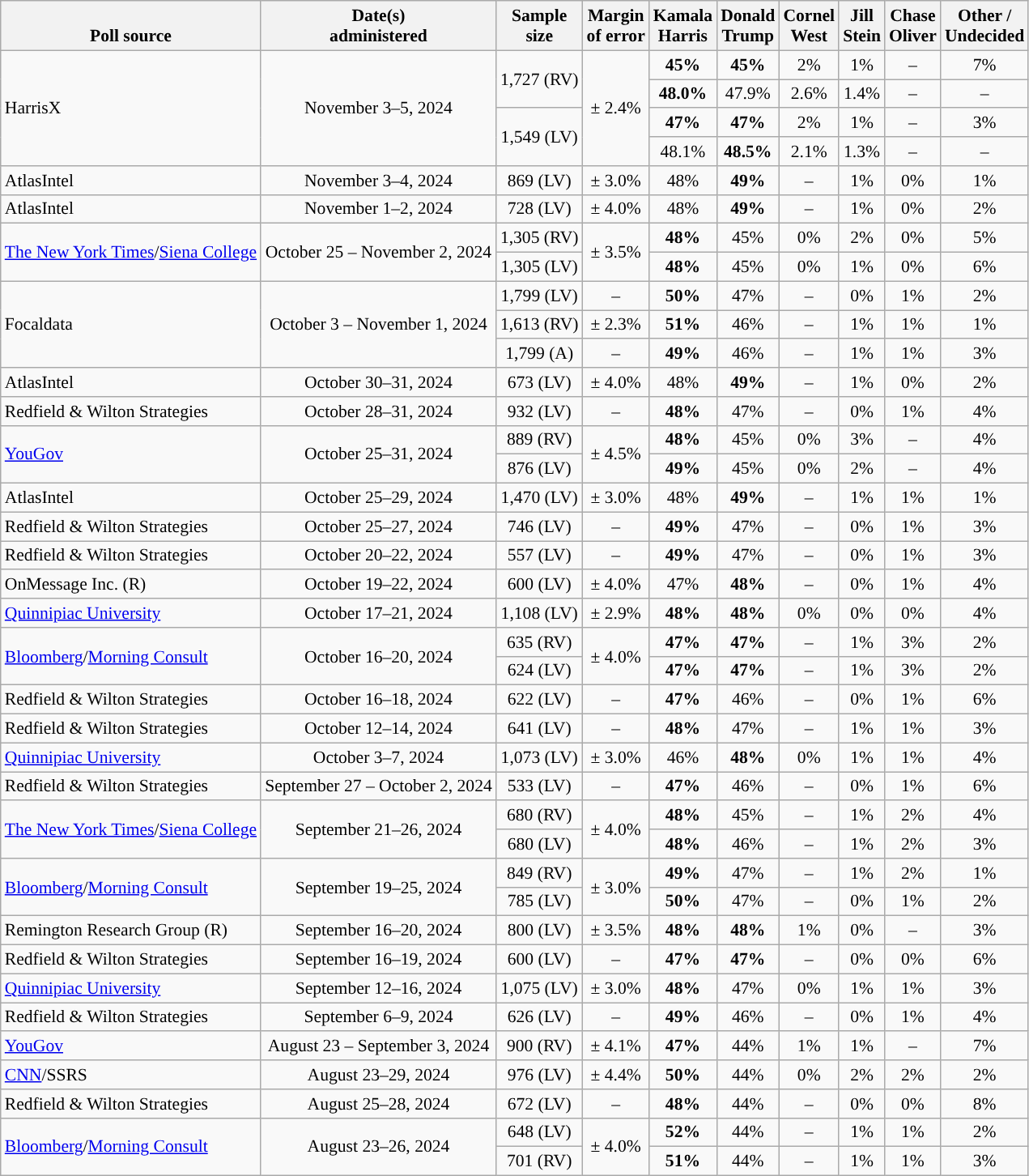<table class="wikitable sortable mw-datatable" style="font-size:90%;text-align:center;line-height:17px">
<tr valign=bottom>
<th>Poll source</th>
<th>Date(s)<br>administered</th>
<th>Sample<br>size</th>
<th>Margin<br>of error</th>
<th class="unsortable">Kamala<br>Harris<br></th>
<th class="unsortable">Donald<br>Trump<br></th>
<th class="unsortable">Cornel<br>West<br></th>
<th class="unsortable">Jill<br>Stein<br></th>
<th class="unsortable">Chase<br>Oliver<br></th>
<th class="unsortable">Other /<br>Undecided</th>
</tr>
<tr>
<td style="text-align:left;" rowspan="4">HarrisX</td>
<td rowspan="4">November 3–5, 2024</td>
<td rowspan="2">1,727 (RV)</td>
<td rowspan="4">± 2.4%</td>
<td><strong>45%</strong></td>
<td><strong>45%</strong></td>
<td>2%</td>
<td>1%</td>
<td>–</td>
<td>7%</td>
</tr>
<tr>
<td style="color:black;background-color:"><strong>48.0%</strong></td>
<td>47.9%</td>
<td>2.6%</td>
<td>1.4%</td>
<td>–</td>
<td>–</td>
</tr>
<tr>
<td rowspan="2">1,549 (LV)</td>
<td><strong>47%</strong></td>
<td><strong>47%</strong></td>
<td>2%</td>
<td>1%</td>
<td>–</td>
<td>3%</td>
</tr>
<tr>
<td>48.1%</td>
<td style="color:black;background-color:"><strong>48.5%</strong></td>
<td>2.1%</td>
<td>1.3%</td>
<td>–</td>
<td>–</td>
</tr>
<tr>
<td style="text-align:left;">AtlasIntel</td>
<td data-sort-value="2024-11-04">November 3–4, 2024</td>
<td>869 (LV)</td>
<td>± 3.0%</td>
<td>48%</td>
<td style="background-color:"><strong>49%</strong></td>
<td>–</td>
<td>1%</td>
<td>0%</td>
<td>1%</td>
</tr>
<tr>
<td style="text-align:left;">AtlasIntel</td>
<td data-sort-value="2024-11-02">November 1–2, 2024</td>
<td>728 (LV)</td>
<td>± 4.0%</td>
<td>48%</td>
<td style="background-color:"><strong>49%</strong></td>
<td>–</td>
<td>1%</td>
<td>0%</td>
<td>2%</td>
</tr>
<tr>
<td style="text-align:left;" rowspan="2"><a href='#'>The New York Times</a>/<a href='#'>Siena College</a></td>
<td rowspan="2">October 25 – November 2, 2024</td>
<td>1,305 (RV)</td>
<td rowspan="2">± 3.5%</td>
<td style="color:black;background-color:"><strong>48%</strong></td>
<td>45%</td>
<td>0%</td>
<td>2%</td>
<td>0%</td>
<td>5%</td>
</tr>
<tr>
<td>1,305 (LV)</td>
<td style="color:black;background-color:"><strong>48%</strong></td>
<td>45%</td>
<td>0%</td>
<td>1%</td>
<td>0%</td>
<td>6%</td>
</tr>
<tr>
<td style="text-align:left;" rowspan="3">Focaldata</td>
<td rowspan="3">October 3 – November 1, 2024</td>
<td>1,799 (LV)</td>
<td>–</td>
<td style="background-color:"><strong>50%</strong></td>
<td>47%</td>
<td>–</td>
<td>0%</td>
<td>1%</td>
<td>2%</td>
</tr>
<tr>
<td>1,613 (RV)</td>
<td>± 2.3%</td>
<td style="background-color:"><strong>51%</strong></td>
<td>46%</td>
<td>–</td>
<td>1%</td>
<td>1%</td>
<td>1%</td>
</tr>
<tr>
<td>1,799 (A)</td>
<td>–</td>
<td style="background-color:"><strong>49%</strong></td>
<td>46%</td>
<td>–</td>
<td>1%</td>
<td>1%</td>
<td>3%</td>
</tr>
<tr>
<td style="text-align:left;">AtlasIntel</td>
<td data-sort-value="2024-10-29">October 30–31, 2024</td>
<td>673 (LV)</td>
<td>± 4.0%</td>
<td>48%</td>
<td style="background-color:"><strong>49%</strong></td>
<td>–</td>
<td>1%</td>
<td>0%</td>
<td>2%</td>
</tr>
<tr>
<td style="text-align:left;">Redfield & Wilton Strategies</td>
<td data-sort-value="2024-10-31">October 28–31, 2024</td>
<td>932 (LV)</td>
<td>–</td>
<td style="color:black;background-color:"><strong>48%</strong></td>
<td>47%</td>
<td>–</td>
<td>0%</td>
<td>1%</td>
<td>4%</td>
</tr>
<tr>
<td style="text-align:left;" rowspan="2"><a href='#'>YouGov</a></td>
<td rowspan="2">October 25–31, 2024</td>
<td>889 (RV)</td>
<td rowspan="2">± 4.5%</td>
<td style="color:black;background-color:"><strong>48%</strong></td>
<td>45%</td>
<td>0%</td>
<td>3%</td>
<td>–</td>
<td>4%</td>
</tr>
<tr>
<td>876 (LV)</td>
<td style="color:black;background-color:"><strong>49%</strong></td>
<td>45%</td>
<td>0%</td>
<td>2%</td>
<td>–</td>
<td>4%</td>
</tr>
<tr>
<td style="text-align:left;">AtlasIntel</td>
<td data-sort-value="2024-10-29">October 25–29, 2024</td>
<td>1,470 (LV)</td>
<td>± 3.0%</td>
<td>48%</td>
<td style="background-color:"><strong>49%</strong></td>
<td>–</td>
<td>1%</td>
<td>1%</td>
<td>1%</td>
</tr>
<tr>
<td style="text-align:left;">Redfield & Wilton Strategies</td>
<td data-sort-value="2024-10-27">October 25–27, 2024</td>
<td>746 (LV)</td>
<td>–</td>
<td style="color:black;background-color:"><strong>49%</strong></td>
<td>47%</td>
<td>–</td>
<td>0%</td>
<td>1%</td>
<td>3%</td>
</tr>
<tr>
<td style="text-align:left;">Redfield & Wilton Strategies</td>
<td data-sort-value="2024-10-22">October 20–22, 2024</td>
<td>557 (LV)</td>
<td>–</td>
<td style="color:black;background-color:"><strong>49%</strong></td>
<td>47%</td>
<td>–</td>
<td>0%</td>
<td>1%</td>
<td>3%</td>
</tr>
<tr>
<td style="text-align:left;">OnMessage Inc. (R)</td>
<td data-sort-value="2024-10-22">October 19–22, 2024</td>
<td>600 (LV)</td>
<td>± 4.0%</td>
<td>47%</td>
<td style="background-color:"><strong>48%</strong></td>
<td>–</td>
<td>0%</td>
<td>1%</td>
<td>4%</td>
</tr>
<tr>
<td style="text-align:left;"><a href='#'>Quinnipiac University</a></td>
<td data-sort-value="2024-10-21">October 17–21, 2024</td>
<td>1,108 (LV)</td>
<td>± 2.9%</td>
<td><strong>48%</strong></td>
<td><strong>48%</strong></td>
<td>0%</td>
<td>0%</td>
<td>0%</td>
<td>4%</td>
</tr>
<tr>
<td rowspan="2" style="text-align:left;"><a href='#'>Bloomberg</a>/<a href='#'>Morning Consult</a></td>
<td rowspan="2">October 16–20, 2024</td>
<td>635 (RV)</td>
<td rowspan="2">± 4.0%</td>
<td><strong>47%</strong></td>
<td><strong>47%</strong></td>
<td>–</td>
<td>1%</td>
<td>3%</td>
<td>2%</td>
</tr>
<tr>
<td>624 (LV)</td>
<td><strong>47%</strong></td>
<td><strong>47%</strong></td>
<td>–</td>
<td>1%</td>
<td>3%</td>
<td>2%</td>
</tr>
<tr>
<td style="text-align:left;">Redfield & Wilton Strategies</td>
<td data-sort-value="2024-10-18">October 16–18, 2024</td>
<td>622 (LV)</td>
<td>–</td>
<td style="color:black;background-color:"><strong>47%</strong></td>
<td>46%</td>
<td>–</td>
<td>0%</td>
<td>1%</td>
<td>6%</td>
</tr>
<tr>
<td style="text-align:left;">Redfield & Wilton Strategies</td>
<td data-sort-value="2024-10-14">October 12–14, 2024</td>
<td>641 (LV)</td>
<td>–</td>
<td style="color:black;background-color:"><strong>48%</strong></td>
<td>47%</td>
<td>–</td>
<td>1%</td>
<td>1%</td>
<td>3%</td>
</tr>
<tr>
<td style="text-align:left;"><a href='#'>Quinnipiac University</a></td>
<td data-sort-value="2024-10-07">October 3–7, 2024</td>
<td>1,073 (LV)</td>
<td>± 3.0%</td>
<td>46%</td>
<td style="background-color:"><strong>48%</strong></td>
<td>0%</td>
<td>1%</td>
<td>1%</td>
<td>4%</td>
</tr>
<tr>
<td style="text-align:left;">Redfield & Wilton Strategies</td>
<td data-sort-value="2024-10-02">September 27 – October 2, 2024</td>
<td>533 (LV)</td>
<td>–</td>
<td style="color:black;background-color:"><strong>47%</strong></td>
<td>46%</td>
<td>–</td>
<td>0%</td>
<td>1%</td>
<td>6%</td>
</tr>
<tr>
<td style="text-align:left;" rowspan="2"><a href='#'>The New York Times</a>/<a href='#'>Siena College</a></td>
<td rowspan="2">September 21–26, 2024</td>
<td>680 (RV)</td>
<td rowspan="2">± 4.0%</td>
<td style="color:black;background-color:"><strong>48%</strong></td>
<td>45%</td>
<td>–</td>
<td>1%</td>
<td>2%</td>
<td>4%</td>
</tr>
<tr>
<td>680 (LV)</td>
<td style="color:black;background-color:"><strong>48%</strong></td>
<td>46%</td>
<td>–</td>
<td>1%</td>
<td>2%</td>
<td>3%</td>
</tr>
<tr>
<td rowspan="2" style="text-align:left;"><a href='#'>Bloomberg</a>/<a href='#'>Morning Consult</a></td>
<td rowspan="2">September 19–25, 2024</td>
<td>849 (RV)</td>
<td rowspan="2">± 3.0%</td>
<td style="color:black;background-color:"><strong>49%</strong></td>
<td>47%</td>
<td>–</td>
<td>1%</td>
<td>2%</td>
<td>1%</td>
</tr>
<tr>
<td>785 (LV)</td>
<td style="color:black;background-color:"><strong>50%</strong></td>
<td>47%</td>
<td>–</td>
<td>0%</td>
<td>1%</td>
<td>2%</td>
</tr>
<tr>
<td style="text-align:left;">Remington Research Group (R)</td>
<td data-sort-value="2024-09-20">September 16–20, 2024</td>
<td>800 (LV)</td>
<td>± 3.5%</td>
<td><strong>48%</strong></td>
<td><strong>48%</strong></td>
<td>1%</td>
<td>0%</td>
<td>–</td>
<td>3%</td>
</tr>
<tr>
<td style="text-align:left;">Redfield & Wilton Strategies</td>
<td data-sort-value="2024-09-19">September 16–19, 2024</td>
<td>600 (LV)</td>
<td>–</td>
<td><strong>47%</strong></td>
<td><strong>47%</strong></td>
<td>–</td>
<td>0%</td>
<td>0%</td>
<td>6%</td>
</tr>
<tr>
<td style="text-align:left;"><a href='#'>Quinnipiac University</a></td>
<td data-sort-value="2024-09-16">September 12–16, 2024</td>
<td>1,075 (LV)</td>
<td>± 3.0%</td>
<td style="color:black;background-color:"><strong>48%</strong></td>
<td>47%</td>
<td>0%</td>
<td>1%</td>
<td>1%</td>
<td>3%</td>
</tr>
<tr>
<td style="text-align:left;">Redfield & Wilton Strategies</td>
<td data-sort-value="2024-09-6">September 6–9, 2024</td>
<td>626 (LV)</td>
<td>–</td>
<td style="color:black;background-color:"><strong>49%</strong></td>
<td>46%</td>
<td>–</td>
<td>0%</td>
<td>1%</td>
<td>4%</td>
</tr>
<tr>
<td style="text-align:left;"><a href='#'>YouGov</a></td>
<td data-sort-value="2024-09-03">August 23 – September 3, 2024</td>
<td>900 (RV)</td>
<td>± 4.1%</td>
<td style="color:black;background-color:"><strong>47%</strong></td>
<td>44%</td>
<td>1%</td>
<td>1%</td>
<td>–</td>
<td>7%</td>
</tr>
<tr>
<td style="text-align:left;"><a href='#'>CNN</a>/SSRS</td>
<td data-sort-value="2024-08-29">August 23–29, 2024</td>
<td>976 (LV)</td>
<td>± 4.4%</td>
<td style="color:black;background-color:"><strong>50%</strong></td>
<td>44%</td>
<td>0%</td>
<td>2%</td>
<td>2%</td>
<td>2%</td>
</tr>
<tr>
<td style="text-align:left;">Redfield & Wilton Strategies</td>
<td data-sort-value="2024-08-28">August 25–28, 2024</td>
<td>672 (LV)</td>
<td>–</td>
<td style="color:black;background-color:"><strong>48%</strong></td>
<td>44%</td>
<td>–</td>
<td>0%</td>
<td>0%</td>
<td>8%</td>
</tr>
<tr>
<td rowspan="2" style="text-align:left;"><a href='#'>Bloomberg</a>/<a href='#'>Morning Consult</a></td>
<td rowspan="2">August 23–26, 2024</td>
<td>648 (LV)</td>
<td rowspan="2">± 4.0%</td>
<td style="color:black;background-color:"><strong>52%</strong></td>
<td>44%</td>
<td>–</td>
<td>1%</td>
<td>1%</td>
<td>2%</td>
</tr>
<tr>
<td>701 (RV)</td>
<td style="color:black;background-color:"><strong>51%</strong></td>
<td>44%</td>
<td>–</td>
<td>1%</td>
<td>1%</td>
<td>3%</td>
</tr>
</table>
